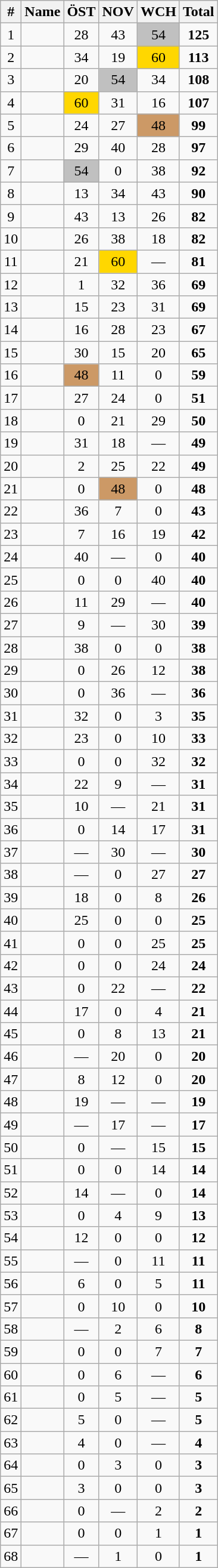<table class="wikitable sortable" style="text-align:center;">
<tr>
<th>#</th>
<th>Name</th>
<th>ÖST</th>
<th>NOV</th>
<th>WCH</th>
<th>Total</th>
</tr>
<tr>
<td>1</td>
<td align="left"></td>
<td>28</td>
<td>43</td>
<td bgcolor="silver">54</td>
<td><strong>125</strong></td>
</tr>
<tr>
<td>2</td>
<td align="left"></td>
<td>34</td>
<td>19</td>
<td bgcolor="gold">60</td>
<td><strong>113</strong></td>
</tr>
<tr>
<td>3</td>
<td align="left"></td>
<td>20</td>
<td bgcolor="silver">54</td>
<td>34</td>
<td><strong>108</strong></td>
</tr>
<tr>
<td>4</td>
<td align="left"></td>
<td bgcolor="gold">60</td>
<td>31</td>
<td>16</td>
<td><strong>107</strong></td>
</tr>
<tr>
<td>5</td>
<td align="left"></td>
<td>24</td>
<td>27</td>
<td bgcolor=CC9966>48</td>
<td><strong>99</strong></td>
</tr>
<tr>
<td>6</td>
<td align="left"></td>
<td>29</td>
<td>40</td>
<td>28</td>
<td><strong>97</strong></td>
</tr>
<tr>
<td>7</td>
<td align="left"></td>
<td bgcolor="silver">54</td>
<td>0</td>
<td>38</td>
<td><strong>92</strong></td>
</tr>
<tr>
<td>8</td>
<td align="left"></td>
<td>13</td>
<td>34</td>
<td>43</td>
<td><strong>90</strong></td>
</tr>
<tr>
<td>9</td>
<td align="left"></td>
<td>43</td>
<td>13</td>
<td>26</td>
<td><strong>82</strong></td>
</tr>
<tr>
<td>10</td>
<td align="left"></td>
<td>26</td>
<td>38</td>
<td>18</td>
<td><strong>82</strong></td>
</tr>
<tr>
<td>11</td>
<td align="left"></td>
<td>21</td>
<td bgcolor="gold">60</td>
<td>—</td>
<td><strong>81</strong></td>
</tr>
<tr>
<td>12</td>
<td align="left"></td>
<td>1</td>
<td>32</td>
<td>36</td>
<td><strong>69</strong></td>
</tr>
<tr>
<td>13</td>
<td align="left"></td>
<td>15</td>
<td>23</td>
<td>31</td>
<td><strong>69</strong></td>
</tr>
<tr>
<td>14</td>
<td align="left"></td>
<td>16</td>
<td>28</td>
<td>23</td>
<td><strong>67</strong></td>
</tr>
<tr>
<td>15</td>
<td align="left"></td>
<td>30</td>
<td>15</td>
<td>20</td>
<td><strong>65</strong></td>
</tr>
<tr>
<td>16</td>
<td align="left"></td>
<td bgcolor=CC9966>48</td>
<td>11</td>
<td>0</td>
<td><strong>59</strong></td>
</tr>
<tr>
<td>17</td>
<td align="left"></td>
<td>27</td>
<td>24</td>
<td>0</td>
<td><strong>51</strong></td>
</tr>
<tr>
<td>18</td>
<td align="left"></td>
<td>0</td>
<td>21</td>
<td>29</td>
<td><strong>50</strong></td>
</tr>
<tr>
<td>19</td>
<td align="left"></td>
<td>31</td>
<td>18</td>
<td>—</td>
<td><strong>49</strong></td>
</tr>
<tr>
<td>20</td>
<td align="left"></td>
<td>2</td>
<td>25</td>
<td>22</td>
<td><strong>49</strong></td>
</tr>
<tr>
<td>21</td>
<td align="left"></td>
<td>0</td>
<td bgcolor=CC9966>48</td>
<td>0</td>
<td><strong>48</strong></td>
</tr>
<tr>
<td>22</td>
<td align="left"></td>
<td>36</td>
<td>7</td>
<td>0</td>
<td><strong>43</strong></td>
</tr>
<tr>
<td>23</td>
<td align="left"></td>
<td>7</td>
<td>16</td>
<td>19</td>
<td><strong>42</strong></td>
</tr>
<tr>
<td>24</td>
<td align="left"></td>
<td>40</td>
<td>—</td>
<td>0</td>
<td><strong>40</strong></td>
</tr>
<tr>
<td>25</td>
<td align="left"></td>
<td>0</td>
<td>0</td>
<td>40</td>
<td><strong>40</strong></td>
</tr>
<tr>
<td>26</td>
<td align="left"></td>
<td>11</td>
<td>29</td>
<td>—</td>
<td><strong>40</strong></td>
</tr>
<tr>
<td>27</td>
<td align="left"></td>
<td>9</td>
<td>—</td>
<td>30</td>
<td><strong>39</strong></td>
</tr>
<tr>
<td>28</td>
<td align="left"></td>
<td>38</td>
<td>0</td>
<td>0</td>
<td><strong>38</strong></td>
</tr>
<tr>
<td>29</td>
<td align="left"></td>
<td>0</td>
<td>26</td>
<td>12</td>
<td><strong>38</strong></td>
</tr>
<tr>
<td>30</td>
<td align="left"></td>
<td>0</td>
<td>36</td>
<td>—</td>
<td><strong>36</strong></td>
</tr>
<tr>
<td>31</td>
<td align="left"></td>
<td>32</td>
<td>0</td>
<td>3</td>
<td><strong>35</strong></td>
</tr>
<tr>
<td>32</td>
<td align="left"></td>
<td>23</td>
<td>0</td>
<td>10</td>
<td><strong>33</strong></td>
</tr>
<tr>
<td>33</td>
<td align="left"></td>
<td>0</td>
<td>0</td>
<td>32</td>
<td><strong>32</strong></td>
</tr>
<tr>
<td>34</td>
<td align="left"></td>
<td>22</td>
<td>9</td>
<td>—</td>
<td><strong>31</strong></td>
</tr>
<tr>
<td>35</td>
<td align="left"></td>
<td>10</td>
<td>—</td>
<td>21</td>
<td><strong>31</strong></td>
</tr>
<tr>
<td>36</td>
<td align="left"></td>
<td>0</td>
<td>14</td>
<td>17</td>
<td><strong>31</strong></td>
</tr>
<tr>
<td>37</td>
<td align="left"></td>
<td>—</td>
<td>30</td>
<td>—</td>
<td><strong>30</strong></td>
</tr>
<tr>
<td>38</td>
<td align="left"></td>
<td>—</td>
<td>0</td>
<td>27</td>
<td><strong>27</strong></td>
</tr>
<tr>
<td>39</td>
<td align="left"></td>
<td>18</td>
<td>0</td>
<td>8</td>
<td><strong>26</strong></td>
</tr>
<tr>
<td>40</td>
<td align="left"></td>
<td>25</td>
<td>0</td>
<td>0</td>
<td><strong>25</strong></td>
</tr>
<tr>
<td>41</td>
<td align="left"></td>
<td>0</td>
<td>0</td>
<td>25</td>
<td><strong>25</strong></td>
</tr>
<tr>
<td>42</td>
<td align="left"></td>
<td>0</td>
<td>0</td>
<td>24</td>
<td><strong>24</strong></td>
</tr>
<tr>
<td>43</td>
<td align="left"></td>
<td>0</td>
<td>22</td>
<td>—</td>
<td><strong>22</strong></td>
</tr>
<tr>
<td>44</td>
<td align="left"></td>
<td>17</td>
<td>0</td>
<td>4</td>
<td><strong>21</strong></td>
</tr>
<tr>
<td>45</td>
<td align="left"></td>
<td>0</td>
<td>8</td>
<td>13</td>
<td><strong>21</strong></td>
</tr>
<tr>
<td>46</td>
<td align="left"></td>
<td>—</td>
<td>20</td>
<td>0</td>
<td><strong>20</strong></td>
</tr>
<tr>
<td>47</td>
<td align="left"></td>
<td>8</td>
<td>12</td>
<td>0</td>
<td><strong>20</strong></td>
</tr>
<tr>
<td>48</td>
<td align="left"></td>
<td>19</td>
<td>—</td>
<td>—</td>
<td><strong>19</strong></td>
</tr>
<tr>
<td>49</td>
<td align="left"></td>
<td>—</td>
<td>17</td>
<td>—</td>
<td><strong>17</strong></td>
</tr>
<tr>
<td>50</td>
<td align="left"></td>
<td>0</td>
<td>—</td>
<td>15</td>
<td><strong>15</strong></td>
</tr>
<tr>
<td>51</td>
<td align="left"></td>
<td>0</td>
<td>0</td>
<td>14</td>
<td><strong>14</strong></td>
</tr>
<tr>
<td>52</td>
<td align="left"></td>
<td>14</td>
<td>—</td>
<td>0</td>
<td><strong>14</strong></td>
</tr>
<tr>
<td>53</td>
<td align="left"></td>
<td>0</td>
<td>4</td>
<td>9</td>
<td><strong>13</strong></td>
</tr>
<tr>
<td>54</td>
<td align="left"></td>
<td>12</td>
<td>0</td>
<td>0</td>
<td><strong>12</strong></td>
</tr>
<tr>
<td>55</td>
<td align="left"></td>
<td>—</td>
<td>0</td>
<td>11</td>
<td><strong>11</strong></td>
</tr>
<tr>
<td>56</td>
<td align="left"></td>
<td>6</td>
<td>0</td>
<td>5</td>
<td><strong>11</strong></td>
</tr>
<tr>
<td>57</td>
<td align="left"></td>
<td>0</td>
<td>10</td>
<td>0</td>
<td><strong>10</strong></td>
</tr>
<tr>
<td>58</td>
<td align="left"></td>
<td>—</td>
<td>2</td>
<td>6</td>
<td><strong>8</strong></td>
</tr>
<tr>
<td>59</td>
<td align="left"></td>
<td>0</td>
<td>0</td>
<td>7</td>
<td><strong>7</strong></td>
</tr>
<tr>
<td>60</td>
<td align="left"></td>
<td>0</td>
<td>6</td>
<td>—</td>
<td><strong>6</strong></td>
</tr>
<tr>
<td>61</td>
<td align="left"></td>
<td>0</td>
<td>5</td>
<td>—</td>
<td><strong>5</strong></td>
</tr>
<tr>
<td>62</td>
<td align="left"></td>
<td>5</td>
<td>0</td>
<td>—</td>
<td><strong>5</strong></td>
</tr>
<tr>
<td>63</td>
<td align="left"></td>
<td>4</td>
<td>0</td>
<td>—</td>
<td><strong>4</strong></td>
</tr>
<tr>
<td>64</td>
<td align="left"></td>
<td>0</td>
<td>3</td>
<td>0</td>
<td><strong>3</strong></td>
</tr>
<tr>
<td>65</td>
<td align="left"></td>
<td>3</td>
<td>0</td>
<td>0</td>
<td><strong>3</strong></td>
</tr>
<tr>
<td>66</td>
<td align="left"></td>
<td>0</td>
<td>—</td>
<td>2</td>
<td><strong>2</strong></td>
</tr>
<tr>
<td>67</td>
<td align="left"></td>
<td>0</td>
<td>0</td>
<td>1</td>
<td><strong>1</strong></td>
</tr>
<tr>
<td>68</td>
<td align="left"></td>
<td>—</td>
<td>1</td>
<td>0</td>
<td><strong>1</strong></td>
</tr>
</table>
